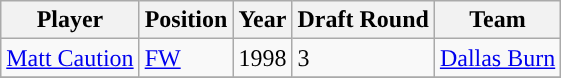<table class="wikitable">
<tr>
<th>Player</th>
<th>Position</th>
<th>Year</th>
<th>Draft Round</th>
<th>Team</th>
</tr>
<tr>
<td><a href='#'>Matt Caution</a></td>
<td><a href='#'>FW</a></td>
<td>1998</td>
<td>3</td>
<td><a href='#'>Dallas Burn</a></td>
</tr>
<tr>
</tr>
</table>
